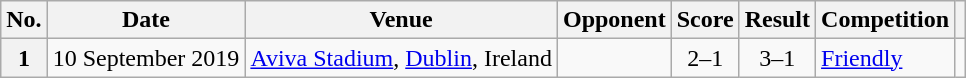<table class="wikitable plainrowheaders sortable">
<tr>
<th scope=col>No.</th>
<th scope=col data-sort-type=date>Date</th>
<th scope=col>Venue</th>
<th scope=col>Opponent</th>
<th scope=col>Score</th>
<th scope=col>Result</th>
<th scope=col>Competition</th>
<th scope=col></th>
</tr>
<tr>
<th scope=row>1</th>
<td>10 September 2019</td>
<td><a href='#'>Aviva Stadium</a>, <a href='#'>Dublin</a>, Ireland</td>
<td></td>
<td align="center">2–1</td>
<td align="center">3–1</td>
<td><a href='#'>Friendly</a></td>
<td align="center"></td>
</tr>
</table>
